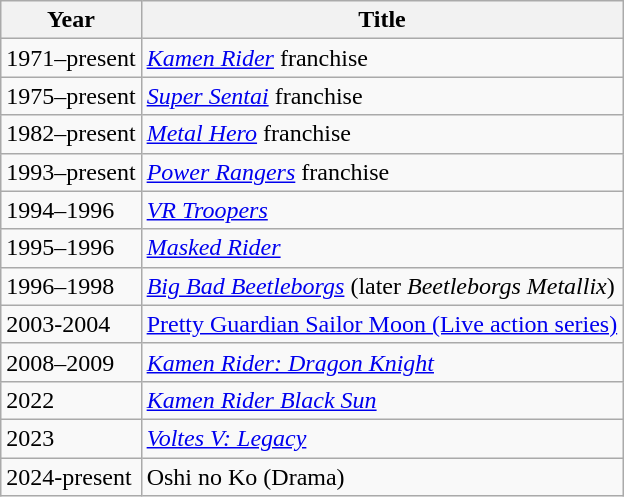<table class="wikitable sortable">
<tr>
<th>Year</th>
<th>Title</th>
</tr>
<tr>
<td>1971–present</td>
<td><em><a href='#'>Kamen Rider</a></em> franchise</td>
</tr>
<tr>
<td>1975–present</td>
<td><em><a href='#'>Super Sentai</a></em> franchise</td>
</tr>
<tr>
<td>1982–present</td>
<td><em><a href='#'>Metal Hero</a></em> franchise</td>
</tr>
<tr>
<td>1993–present</td>
<td><em><a href='#'>Power Rangers</a></em> franchise</td>
</tr>
<tr>
<td>1994–1996</td>
<td><em><a href='#'>VR Troopers</a></em></td>
</tr>
<tr>
<td>1995–1996</td>
<td><em><a href='#'>Masked Rider</a></em></td>
</tr>
<tr>
<td>1996–1998</td>
<td><em><a href='#'>Big Bad Beetleborgs</a></em> (later <em>Beetleborgs Metallix</em>)</td>
</tr>
<tr>
<td>2003-2004</td>
<td><a href='#'>Pretty Guardian Sailor Moon (Live action series)</a></td>
</tr>
<tr>
<td>2008–2009</td>
<td><em><a href='#'>Kamen Rider: Dragon Knight</a></em></td>
</tr>
<tr>
<td>2022</td>
<td><em><a href='#'>Kamen Rider Black Sun</a></em></td>
</tr>
<tr>
<td>2023</td>
<td><em><a href='#'>Voltes V: Legacy</a></em></td>
</tr>
<tr>
<td>2024-present</td>
<td>Oshi no Ko (Drama)</td>
</tr>
</table>
